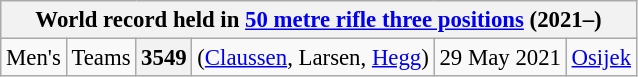<table class="wikitable" style="font-size: 95%">
<tr>
<th colspan=7>World record held in <a href='#'>50 metre rifle three positions</a> (2021–)</th>
</tr>
<tr>
<td>Men's</td>
<td>Teams</td>
<th>3549</th>
<td> (<a href='#'>Claussen</a>, Larsen, <a href='#'>Hegg</a>)</td>
<td>29 May 2021</td>
<td><a href='#'>Osijek</a> </td>
</tr>
</table>
